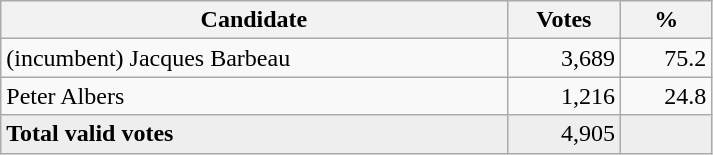<table style="width:475px;" class="wikitable">
<tr>
<th align="center">Candidate</th>
<th align="center">Votes</th>
<th align="center">%</th>
</tr>
<tr>
<td align="left">(incumbent) Jacques Barbeau</td>
<td align="right">3,689</td>
<td align="right">75.2</td>
</tr>
<tr>
<td align="left">Peter Albers</td>
<td align="right">1,216</td>
<td align="right">24.8</td>
</tr>
<tr bgcolor="#EEEEEE">
<td align="left"><strong>Total valid votes</strong></td>
<td align="right">4,905</td>
<td align="right"></td>
</tr>
</table>
